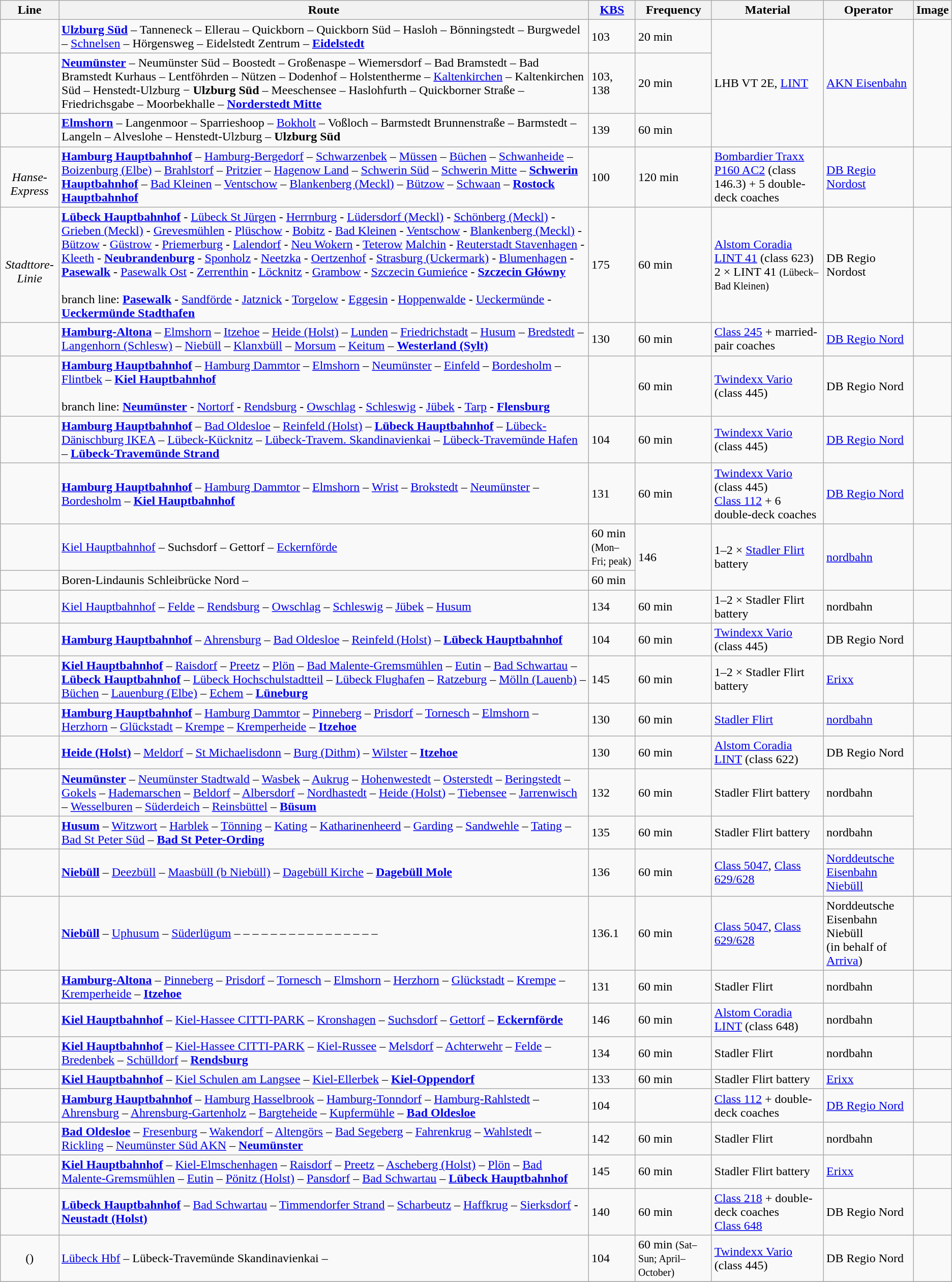<table class="wikitable sortable" style>
<tr>
<th>Line</th>
<th>Route</th>
<th><a href='#'>KBS</a></th>
<th>Frequency</th>
<th>Material</th>
<th>Operator</th>
<th>Image</th>
</tr>
<tr>
<td align="center"></td>
<td><a href='#'><strong>Ulzburg Süd</strong></a> – Tanneneck – Ellerau – Quickborn – Quickborn Süd – Hasloh – Bönningstedt – Burgwedel – <a href='#'>Schnelsen</a> – Hörgensweg – Eidelstedt Zentrum  – <a href='#'><strong>Eidelstedt</strong></a></td>
<td>103</td>
<td>20 min</td>
<td rowspan="3">LHB VT 2E, <a href='#'>LINT</a></td>
<td rowspan="3"><a href='#'>AKN Eisenbahn</a></td>
<td rowspan="3"></td>
</tr>
<tr>
<td align="center"></td>
<td><a href='#'><strong>Neumünster</strong></a> – Neumünster Süd – Boostedt – Großenaspe – Wiemersdorf  – Bad Bramstedt – Bad Bramstedt Kurhaus – Lentföhrden – Nützen – Dodenhof – Holstentherme – <a href='#'>Kaltenkirchen</a> – Kaltenkirchen Süd – Henstedt-Ulzburg − <strong>Ulzburg Süd</strong> – Meeschensee – Haslohfurth – Quickborner Straße – Friedrichsgabe – Moorbekhalle – <a href='#'><strong>Norderstedt Mitte</strong></a></td>
<td>103, 138</td>
<td>20 min</td>
</tr>
<tr>
<td align="center"></td>
<td><a href='#'><strong>Elmshorn</strong></a> – Langenmoor – Sparrieshoop – <a href='#'>Bokholt</a> – Voßloch – Barmstedt Brunnenstraße – Barmstedt – Langeln – Alveslohe – Henstedt-Ulzburg – <strong>Ulzburg Süd</strong></td>
<td>139</td>
<td>60 min</td>
</tr>
<tr>
<td align="center"><br><em>Hanse-Express</em></td>
<td><strong><a href='#'>Hamburg Hauptbahnhof</a></strong> – <a href='#'>Hamburg-Bergedorf</a> – <a href='#'>Schwarzenbek</a> – <a href='#'>Müssen</a> – <a href='#'>Büchen</a> – <a href='#'>Schwanheide</a> – <a href='#'>Boizenburg (Elbe)</a> – <a href='#'>Brahlstorf</a> – <a href='#'>Pritzier</a> – <a href='#'>Hagenow Land</a> – <a href='#'>Schwerin Süd</a> – <a href='#'>Schwerin Mitte</a> – <strong><a href='#'>Schwerin Hauptbahnhof</a></strong> – <a href='#'>Bad Kleinen</a> – <a href='#'>Ventschow</a> – <a href='#'>Blankenberg (Meckl)</a> – <a href='#'>Bützow</a> – <a href='#'>Schwaan</a> – <strong><a href='#'>Rostock Hauptbahnhof</a></strong></td>
<td>100</td>
<td>120 min</td>
<td><a href='#'>Bombardier Traxx P160 AC2</a> (class 146.3) + 5 double-deck coaches</td>
<td><a href='#'>DB Regio Nordost</a></td>
<td></td>
</tr>
<tr>
<td align="center"><br><em>Stadttore-Linie</em></td>
<td><strong><a href='#'>Lübeck Hauptbahnhof</a></strong> - <a href='#'>Lübeck St Jürgen</a> - <a href='#'>Herrnburg</a> - <a href='#'>Lüdersdorf (Meckl)</a> - <a href='#'>Schönberg (Meckl)</a> - <a href='#'>Grieben (Meckl)</a> - <a href='#'>Grevesmühlen</a> - <a href='#'>Plüschow</a> - <a href='#'>Bobitz</a> - <a href='#'>Bad Kleinen</a> - <a href='#'>Ventschow</a> - <a href='#'>Blankenberg (Meckl)</a> - <a href='#'>Bützow</a> - <a href='#'>Güstrow</a> - <a href='#'>Priemerburg</a> - <a href='#'>Lalendorf</a> - <a href='#'>Neu Wokern</a> - <a href='#'>Teterow</a> <a href='#'>Malchin</a> - <a href='#'>Reuterstadt Stavenhagen</a> - <a href='#'>Kleeth</a> - <strong><a href='#'>Neubrandenburg</a></strong> - <a href='#'>Sponholz</a> - <a href='#'>Neetzka</a> - <a href='#'>Oertzenhof</a> - <a href='#'>Strasburg (Uckermark)</a> - <a href='#'>Blumenhagen</a> - <strong><a href='#'>Pasewalk</a></strong> - <a href='#'>Pasewalk Ost</a> - <a href='#'>Zerrenthin</a> - <a href='#'>Löcknitz</a> - <a href='#'>Grambow</a> - <a href='#'>Szczecin Gumieńce</a> - <strong><a href='#'>Szczecin Główny</a></strong><br><br>branch line: <strong><a href='#'>Pasewalk</a></strong> - <a href='#'>Sandförde</a> - <a href='#'>Jatznick</a> - <a href='#'>Torgelow</a> - <a href='#'>Eggesin</a> - <a href='#'>Hoppenwalde</a> - <a href='#'>Ueckermünde</a> - <strong><a href='#'>Ueckermünde Stadthafen</a></strong></td>
<td>175</td>
<td>60 min</td>
<td><a href='#'>Alstom Coradia LINT 41</a> (class 623)<br>2 × LINT 41 <small>(Lübeck–Bad Kleinen)</small></td>
<td>DB Regio Nordost</td>
<td></td>
</tr>
<tr>
<td align="center"><br></td>
<td><strong><a href='#'>Hamburg-Altona</a></strong> – <a href='#'>Elmshorn</a> – <a href='#'>Itzehoe</a> – <a href='#'>Heide (Holst)</a> – <a href='#'>Lunden</a> – <a href='#'>Friedrichstadt</a> – <a href='#'>Husum</a> – <a href='#'>Bredstedt</a> – <a href='#'>Langenhorn (Schlesw)</a> – <a href='#'>Niebüll</a> – <a href='#'>Klanxbüll</a> – <a href='#'>Morsum</a> – <a href='#'>Keitum</a> – <strong><a href='#'>Westerland (Sylt)</a></strong></td>
<td>130</td>
<td>60 min</td>
<td><a href='#'>Class 245</a> + married-pair coaches</td>
<td><a href='#'>DB Regio Nord</a></td>
<td></td>
</tr>
<tr>
<td align="center"></td>
<td><strong><a href='#'>Hamburg Hauptbahnhof</a></strong> – <a href='#'>Hamburg Dammtor</a> – <a href='#'>Elmshorn</a> – <a href='#'>Neumünster</a> – <a href='#'>Einfeld</a> – <a href='#'>Bordesholm</a> – <a href='#'>Flintbek</a> – <strong><a href='#'>Kiel Hauptbahnhof</a></strong><br><br>branch line: <strong><a href='#'>Neumünster</a></strong> - <a href='#'>Nortorf</a> - <a href='#'>Rendsburg</a> - <a href='#'>Owschlag</a> - <a href='#'>Schleswig</a> - <a href='#'>Jübek</a> - <a href='#'>Tarp</a> - <strong><a href='#'>Flensburg</a></strong></td>
<td></td>
<td>60 min</td>
<td><a href='#'>Twindexx Vario</a> (class 445)</td>
<td>DB Regio Nord</td>
<td></td>
</tr>
<tr>
<td align="center"></td>
<td><strong><a href='#'>Hamburg Hauptbahnhof</a></strong> – <a href='#'>Bad Oldesloe</a> – <a href='#'>Reinfeld (Holst)</a> – <strong><a href='#'>Lübeck Hauptbahnhof</a></strong> – <a href='#'>Lübeck-Dänischburg IKEA</a> – <a href='#'>Lübeck-Kücknitz</a> – <a href='#'>Lübeck-Travem. Skandinavienkai</a> – <a href='#'>Lübeck-Travemünde Hafen</a> – <strong><a href='#'>Lübeck-Travemünde Strand</a></strong></td>
<td>104</td>
<td>60 min</td>
<td><a href='#'>Twindexx Vario</a> (class 445)</td>
<td><a href='#'>DB Regio Nord</a></td>
<td></td>
</tr>
<tr>
<td align="center"></td>
<td><strong><a href='#'>Hamburg Hauptbahnhof</a></strong> – <a href='#'>Hamburg Dammtor</a> – <a href='#'>Elmshorn</a> – <a href='#'>Wrist</a> – <a href='#'>Brokstedt</a> – <a href='#'>Neumünster</a> – <a href='#'>Bordesholm</a> – <strong><a href='#'>Kiel Hauptbahnhof</a></strong></td>
<td>131</td>
<td>60 min</td>
<td><a href='#'>Twindexx Vario</a> (class 445)<br><a href='#'>Class 112</a> + 6 double-deck coaches</td>
<td><a href='#'>DB Regio Nord</a></td>
<td></td>
</tr>
<tr>
<td align="center"></td>
<td><a href='#'>Kiel Hauptbahnhof</a> – Suchsdorf – Gettorf – <a href='#'>Eckernförde</a></td>
<td>60 min <small>(Mon–Fri; peak)</small></td>
<td rowspan="2">146</td>
<td rowspan="2">1–2 × <a href='#'>Stadler Flirt</a> battery</td>
<td rowspan="2"><a href='#'>nordbahn</a></td>
<td rowspan="2"></td>
</tr>
<tr>
<td align="center"></td>
<td>Boren-Lindaunis Schleibrücke Nord – </td>
<td>60 min</td>
</tr>
<tr>
<td align="center"></td>
<td><a href='#'>Kiel Hauptbahnhof</a> – <a href='#'>Felde</a> – <a href='#'>Rendsburg</a> – <a href='#'>Owschlag</a> – <a href='#'>Schleswig</a> – <a href='#'>Jübek</a> – <a href='#'>Husum</a></td>
<td>134</td>
<td>60 min</td>
<td>1–2 × Stadler Flirt battery</td>
<td>nordbahn</td>
<td></td>
</tr>
<tr>
<td align="center"></td>
<td><strong><a href='#'>Hamburg Hauptbahnhof</a></strong> – <a href='#'>Ahrensburg</a> – <a href='#'>Bad Oldesloe</a> – <a href='#'>Reinfeld (Holst)</a> – <strong><a href='#'>Lübeck Hauptbahnhof</a></strong></td>
<td>104</td>
<td>60 min</td>
<td><a href='#'>Twindexx Vario</a> (class 445)</td>
<td>DB Regio Nord</td>
<td></td>
</tr>
<tr>
<td align="center"></td>
<td><strong><a href='#'>Kiel Hauptbahnhof</a></strong> – <a href='#'>Raisdorf</a> – <a href='#'>Preetz</a> – <a href='#'>Plön</a> – <a href='#'>Bad Malente-Gremsmühlen</a> – <a href='#'>Eutin</a> – <a href='#'>Bad Schwartau</a> – <strong><a href='#'>Lübeck Hauptbahnhof</a></strong> – <a href='#'>Lübeck Hochschulstadtteil</a> – <a href='#'>Lübeck Flughafen</a> – <a href='#'>Ratzeburg</a> – <a href='#'>Mölln (Lauenb)</a> – <a href='#'>Büchen</a> – <a href='#'>Lauenburg (Elbe)</a> – <a href='#'>Echem</a> – <strong><a href='#'>Lüneburg</a></strong></td>
<td>145</td>
<td>60 min</td>
<td>1–2 × Stadler Flirt battery</td>
<td><a href='#'>Erixx</a></td>
<td></td>
</tr>
<tr>
<td align="center"></td>
<td><strong><a href='#'>Hamburg Hauptbahnhof</a></strong> – <a href='#'>Hamburg Dammtor</a> – <a href='#'>Pinneberg</a> – <a href='#'>Prisdorf</a> – <a href='#'>Tornesch</a> – <a href='#'>Elmshorn</a> – <a href='#'>Herzhorn</a> – <a href='#'>Glückstadt</a> – <a href='#'>Krempe</a> – <a href='#'>Kremperheide</a> – <strong><a href='#'>Itzehoe</a></strong></td>
<td>130</td>
<td>60 min</td>
<td><a href='#'>Stadler Flirt</a></td>
<td><a href='#'>nordbahn</a></td>
<td></td>
</tr>
<tr>
<td align="center"></td>
<td><strong><a href='#'>Heide (Holst)</a></strong> – <a href='#'>Meldorf</a> – <a href='#'>St Michaelisdonn</a> – <a href='#'>Burg (Dithm)</a> – <a href='#'>Wilster</a> – <strong><a href='#'>Itzehoe</a></strong></td>
<td>130</td>
<td>60 min</td>
<td><a href='#'>Alstom Coradia LINT</a> (class 622)</td>
<td>DB Regio Nord</td>
<td></td>
</tr>
<tr>
<td align="center"></td>
<td><strong><a href='#'>Neumünster</a></strong> – <a href='#'>Neumünster Stadtwald</a> – <a href='#'>Wasbek</a> – <a href='#'>Aukrug</a> – <a href='#'>Hohenwestedt</a> – <a href='#'>Osterstedt</a> – <a href='#'>Beringstedt</a> – <a href='#'>Gokels</a> – <a href='#'>Hademarschen</a> – <a href='#'>Beldorf</a> – <a href='#'>Albersdorf</a> – <a href='#'>Nordhastedt</a> – <a href='#'>Heide (Holst)</a> – <a href='#'>Tiebensee</a> – <a href='#'>Jarrenwisch</a> – <a href='#'>Wesselburen</a> – <a href='#'>Süderdeich</a> – <a href='#'>Reinsbüttel</a> – <strong><a href='#'>Büsum</a></strong></td>
<td>132</td>
<td>60 min</td>
<td>Stadler Flirt battery</td>
<td>nordbahn</td>
<td rowspan="2"></td>
</tr>
<tr>
<td align="center"></td>
<td><strong><a href='#'>Husum</a></strong> – <a href='#'>Witzwort</a> – <a href='#'>Harblek</a> – <a href='#'>Tönning</a> – <a href='#'>Kating</a> – <a href='#'>Katharinenheerd</a> – <a href='#'>Garding</a> – <a href='#'>Sandwehle</a> – <a href='#'>Tating</a> – <a href='#'>Bad St Peter Süd</a> – <strong><a href='#'>Bad St Peter-Ording</a></strong></td>
<td>135</td>
<td>60 min</td>
<td>Stadler Flirt battery</td>
<td>nordbahn</td>
</tr>
<tr>
<td align="center"></td>
<td><strong><a href='#'>Niebüll</a></strong> – <a href='#'>Deezbüll</a> – <a href='#'>Maasbüll (b Niebüll)</a> – <a href='#'>Dagebüll Kirche</a> – <strong><a href='#'>Dagebüll Mole</a></strong></td>
<td>136</td>
<td>60 min</td>
<td><a href='#'>Class 5047</a>, <a href='#'>Class 629/628</a></td>
<td><a href='#'>Norddeutsche Eisenbahn Niebüll</a></td>
<td></td>
</tr>
<tr>
<td align="center"></td>
<td><strong><a href='#'>Niebüll</a></strong> – <a href='#'>Uphusum</a> – <a href='#'>Süderlügum</a> –  –  –  –  –  –  –  –  –  –  –  –  –  –  –  – <strong></strong></td>
<td>136.1</td>
<td>60 min</td>
<td><a href='#'>Class 5047</a>, <a href='#'>Class 629/628</a></td>
<td>Norddeutsche Eisenbahn Niebüll<br>(in behalf of <a href='#'>Arriva</a>)</td>
<td></td>
</tr>
<tr>
<td align="center"></td>
<td><strong><a href='#'>Hamburg-Altona</a></strong> – <a href='#'>Pinneberg</a> – <a href='#'>Prisdorf</a> – <a href='#'>Tornesch</a> – <a href='#'>Elmshorn</a> – <a href='#'>Herzhorn</a> – <a href='#'>Glückstadt</a> – <a href='#'>Krempe</a> – <a href='#'>Kremperheide</a> – <strong><a href='#'>Itzehoe</a></strong></td>
<td>131</td>
<td>60 min</td>
<td>Stadler Flirt</td>
<td>nordbahn</td>
<td></td>
</tr>
<tr>
<td align="center"></td>
<td><strong><a href='#'>Kiel Hauptbahnhof</a></strong> – <a href='#'>Kiel-Hassee CITTI-PARK</a> – <a href='#'>Kronshagen</a> – <a href='#'>Suchsdorf</a> – <a href='#'>Gettorf</a> – <strong><a href='#'>Eckernförde</a></strong></td>
<td>146</td>
<td>60 min</td>
<td><a href='#'>Alstom Coradia LINT</a> (class 648)</td>
<td>nordbahn</td>
<td></td>
</tr>
<tr>
<td align="center"></td>
<td><strong><a href='#'>Kiel Hauptbahnhof</a></strong> – <a href='#'>Kiel-Hassee CITTI-PARK</a> – <a href='#'>Kiel-Russee</a> – <a href='#'>Melsdorf</a> – <a href='#'>Achterwehr</a> – <a href='#'>Felde</a> – <a href='#'>Bredenbek</a> – <a href='#'>Schülldorf</a> – <strong><a href='#'>Rendsburg</a></strong></td>
<td>134</td>
<td>60 min</td>
<td>Stadler Flirt</td>
<td>nordbahn</td>
<td></td>
</tr>
<tr>
<td align="center"></td>
<td><strong><a href='#'>Kiel Hauptbahnhof</a></strong> – <a href='#'>Kiel Schulen am Langsee</a> – <a href='#'>Kiel-Ellerbek</a> – <strong><a href='#'>Kiel-Oppendorf</a></strong></td>
<td>133</td>
<td>60 min</td>
<td>Stadler Flirt battery</td>
<td><a href='#'>Erixx</a></td>
<td></td>
</tr>
<tr>
<td align="center"></td>
<td><strong><a href='#'>Hamburg Hauptbahnhof</a></strong> – <a href='#'>Hamburg Hasselbrook</a> – <a href='#'>Hamburg-Tonndorf</a> – <a href='#'>Hamburg-Rahlstedt</a> – <a href='#'>Ahrensburg</a> – <a href='#'>Ahrensburg-Gartenholz</a> – <a href='#'>Bargteheide</a> – <a href='#'>Kupfermühle</a> – <strong><a href='#'>Bad Oldesloe</a></strong></td>
<td>104</td>
<td></td>
<td><a href='#'>Class 112</a> + double-deck coaches</td>
<td><a href='#'>DB Regio Nord</a></td>
<td></td>
</tr>
<tr>
<td align="center"></td>
<td><strong><a href='#'>Bad Oldesloe</a></strong> – <a href='#'>Fresenburg</a> – <a href='#'>Wakendorf</a> – <a href='#'>Altengörs</a> – <a href='#'>Bad Segeberg</a> – <a href='#'>Fahrenkrug</a> – <a href='#'>Wahlstedt</a> – <a href='#'>Rickling</a> – <a href='#'>Neumünster Süd AKN</a> – <strong><a href='#'>Neumünster</a></strong></td>
<td>142</td>
<td>60 min</td>
<td>Stadler Flirt</td>
<td>nordbahn</td>
<td></td>
</tr>
<tr>
<td align="center"></td>
<td><strong><a href='#'>Kiel Hauptbahnhof</a></strong> – <a href='#'>Kiel-Elmschenhagen</a> – <a href='#'>Raisdorf</a> – <a href='#'>Preetz</a> – <a href='#'>Ascheberg (Holst)</a> – <a href='#'>Plön</a> – <a href='#'>Bad Malente-Gremsmühlen</a> – <a href='#'>Eutin</a> – <a href='#'>Pönitz (Holst)</a> – <a href='#'>Pansdorf</a> – <a href='#'>Bad Schwartau</a> – <strong><a href='#'>Lübeck Hauptbahnhof</a></strong></td>
<td>145</td>
<td>60 min</td>
<td>Stadler Flirt battery</td>
<td><a href='#'>Erixx</a></td>
<td></td>
</tr>
<tr>
<td align="center"></td>
<td><strong><a href='#'>Lübeck Hauptbahnhof</a></strong> – <a href='#'>Bad Schwartau</a> – <a href='#'>Timmendorfer Strand</a> – <a href='#'>Scharbeutz</a> – <a href='#'>Haffkrug</a> – <a href='#'>Sierksdorf</a> - <a href='#'><strong>Neustadt (Holst)</strong></a></td>
<td>140</td>
<td>60 min</td>
<td><a href='#'>Class 218</a> + double-deck coaches<br><a href='#'>Class 648</a></td>
<td>DB Regio Nord</td>
<td></td>
</tr>
<tr>
<td align="center"> ()</td>
<td><a href='#'>Lübeck Hbf</a> – Lübeck-Travemünde Skandinavienkai – </td>
<td>104</td>
<td>60 min <small>(Sat–Sun; April–October)</small></td>
<td><a href='#'>Twindexx Vario</a> (class 445)</td>
<td>DB Regio Nord</td>
<td></td>
</tr>
<tr>
</tr>
</table>
